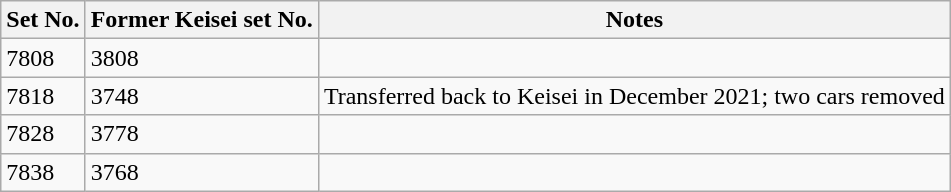<table class="wikitable">
<tr>
<th>Set No.</th>
<th>Former Keisei set No.</th>
<th>Notes</th>
</tr>
<tr>
<td>7808</td>
<td>3808</td>
<td></td>
</tr>
<tr>
<td>7818</td>
<td>3748</td>
<td>Transferred back to Keisei in December 2021; two cars removed</td>
</tr>
<tr>
<td>7828</td>
<td>3778</td>
<td></td>
</tr>
<tr>
<td>7838</td>
<td>3768</td>
<td></td>
</tr>
</table>
